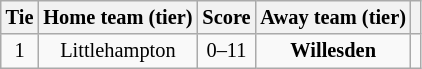<table class="wikitable" style="text-align:center; font-size:85%">
<tr>
<th>Tie</th>
<th>Home team (tier)</th>
<th>Score</th>
<th>Away team (tier)</th>
<th></th>
</tr>
<tr>
<td align="center">1</td>
<td>Littlehampton</td>
<td align="center">0–11</td>
<td><strong>Willesden</strong></td>
<td></td>
</tr>
</table>
